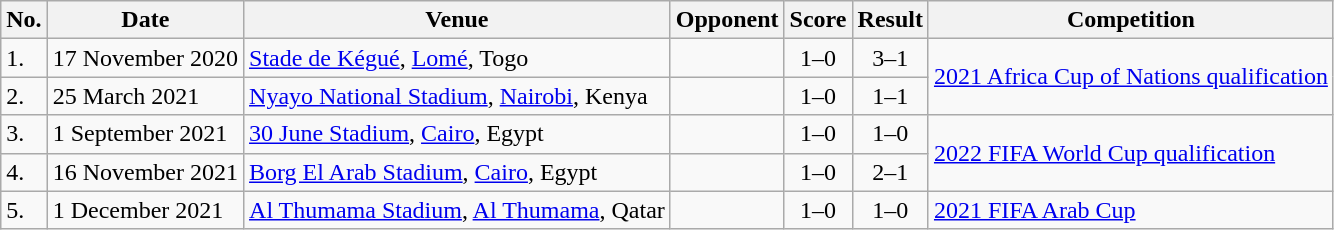<table class="wikitable sortable">
<tr>
<th>No.</th>
<th>Date</th>
<th>Venue</th>
<th>Opponent</th>
<th>Score</th>
<th>Result</th>
<th>Competition</th>
</tr>
<tr>
<td>1.</td>
<td>17 November 2020</td>
<td><a href='#'>Stade de Kégué</a>, <a href='#'>Lomé</a>, Togo</td>
<td></td>
<td align=center>1–0</td>
<td align=center>3–1</td>
<td rowspan=2><a href='#'>2021 Africa Cup of Nations qualification</a></td>
</tr>
<tr>
<td>2.</td>
<td>25 March 2021</td>
<td><a href='#'>Nyayo National Stadium</a>, <a href='#'>Nairobi</a>, Kenya</td>
<td></td>
<td align=center>1–0</td>
<td align=center>1–1</td>
</tr>
<tr>
<td>3.</td>
<td>1 September 2021</td>
<td><a href='#'>30 June Stadium</a>, <a href='#'>Cairo</a>, Egypt</td>
<td></td>
<td align=center>1–0</td>
<td align=center>1–0</td>
<td rowspan=2><a href='#'>2022 FIFA World Cup qualification</a></td>
</tr>
<tr>
<td>4.</td>
<td>16 November 2021</td>
<td><a href='#'>Borg El Arab Stadium</a>, <a href='#'>Cairo</a>, Egypt</td>
<td></td>
<td align=center>1–0</td>
<td align=center>2–1</td>
</tr>
<tr>
<td>5.</td>
<td>1 December 2021</td>
<td><a href='#'>Al Thumama Stadium</a>, <a href='#'>Al Thumama</a>, Qatar</td>
<td></td>
<td align=center>1–0</td>
<td align=center>1–0</td>
<td><a href='#'>2021 FIFA Arab Cup</a></td>
</tr>
</table>
